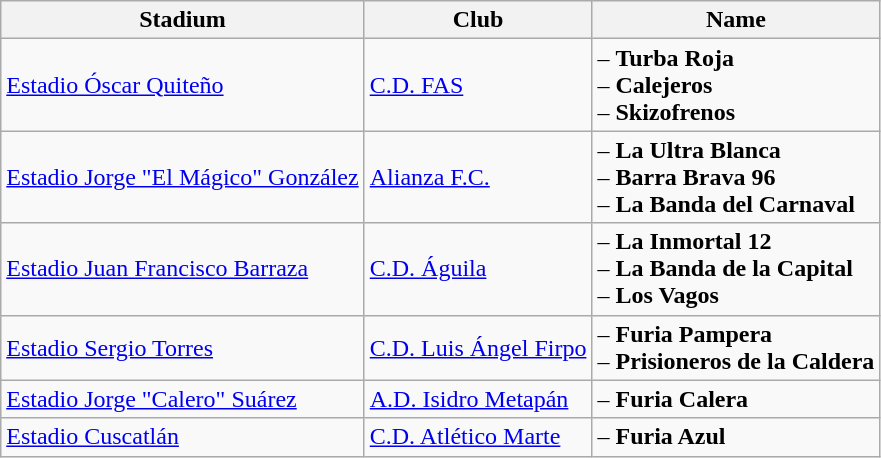<table class="wikitable">
<tr>
<th>Stadium</th>
<th>Club</th>
<th>Name</th>
</tr>
<tr>
<td><a href='#'>Estadio Óscar Quiteño</a></td>
<td><a href='#'>C.D. FAS</a></td>
<td>– <strong>Turba Roja</strong><br>– <strong>Calejeros</strong><br>– <strong>Skizofrenos</strong></td>
</tr>
<tr>
<td><a href='#'>Estadio Jorge "El Mágico" González</a></td>
<td><a href='#'>Alianza F.C.</a></td>
<td>– <strong>La Ultra Blanca</strong><br>– <strong>Barra Brava 96</strong><br>– <strong>La Banda del Carnaval</strong></td>
</tr>
<tr>
<td><a href='#'>Estadio Juan Francisco Barraza</a></td>
<td><a href='#'>C.D. Águila</a></td>
<td>– <strong>La Inmortal 12</strong><br>– <strong>La Banda de la Capital</strong><br>– <strong>Los Vagos</strong></td>
</tr>
<tr>
<td><a href='#'>Estadio Sergio Torres</a></td>
<td><a href='#'>C.D. Luis Ángel Firpo</a></td>
<td>– <strong>Furia Pampera</strong><br>– <strong>Prisioneros de la Caldera</strong></td>
</tr>
<tr>
<td><a href='#'>Estadio Jorge "Calero" Suárez</a></td>
<td><a href='#'>A.D. Isidro Metapán</a></td>
<td>– <strong>Furia Calera</strong></td>
</tr>
<tr>
<td><a href='#'>Estadio Cuscatlán</a></td>
<td><a href='#'>C.D. Atlético Marte</a></td>
<td>– <strong>Furia Azul</strong></td>
</tr>
</table>
